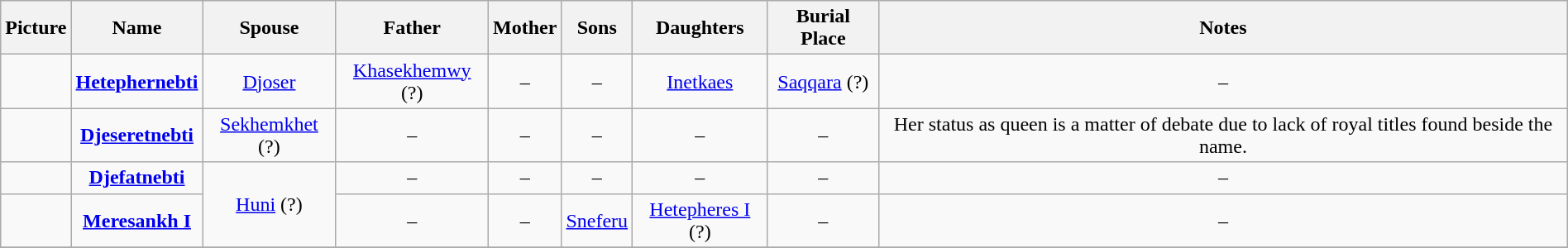<table width=100% class="wikitable" style="text-align:center;">
<tr>
<th>Picture</th>
<th>Name</th>
<th>Spouse</th>
<th>Father</th>
<th>Mother</th>
<th>Sons</th>
<th>Daughters</th>
<th>Burial Place</th>
<th>Notes</th>
</tr>
<tr>
<td></td>
<td><strong><a href='#'>Hetephernebti</a></strong></td>
<td><a href='#'>Djoser</a></td>
<td><a href='#'>Khasekhemwy</a> (?)</td>
<td>–</td>
<td>–</td>
<td><a href='#'>Inetkaes</a></td>
<td><a href='#'>Saqqara</a> (?)</td>
<td>–</td>
</tr>
<tr>
<td></td>
<td><strong><a href='#'>Djeseretnebti</a></strong></td>
<td><a href='#'>Sekhemkhet</a> (?)</td>
<td>–</td>
<td>–</td>
<td>–</td>
<td>–</td>
<td>–</td>
<td>Her status as queen is a matter of debate due to lack of royal titles found beside the name.</td>
</tr>
<tr>
<td></td>
<td><strong><a href='#'>Djefatnebti</a></strong></td>
<td rowspan="2"><a href='#'>Huni</a> (?)</td>
<td>–</td>
<td>–</td>
<td>–</td>
<td>–</td>
<td>–</td>
<td>–</td>
</tr>
<tr>
<td></td>
<td><strong><a href='#'>Meresankh I</a></strong></td>
<td>–</td>
<td>–</td>
<td><a href='#'>Sneferu</a></td>
<td><a href='#'>Hetepheres I</a> (?)</td>
<td>–</td>
<td>–</td>
</tr>
<tr>
</tr>
</table>
